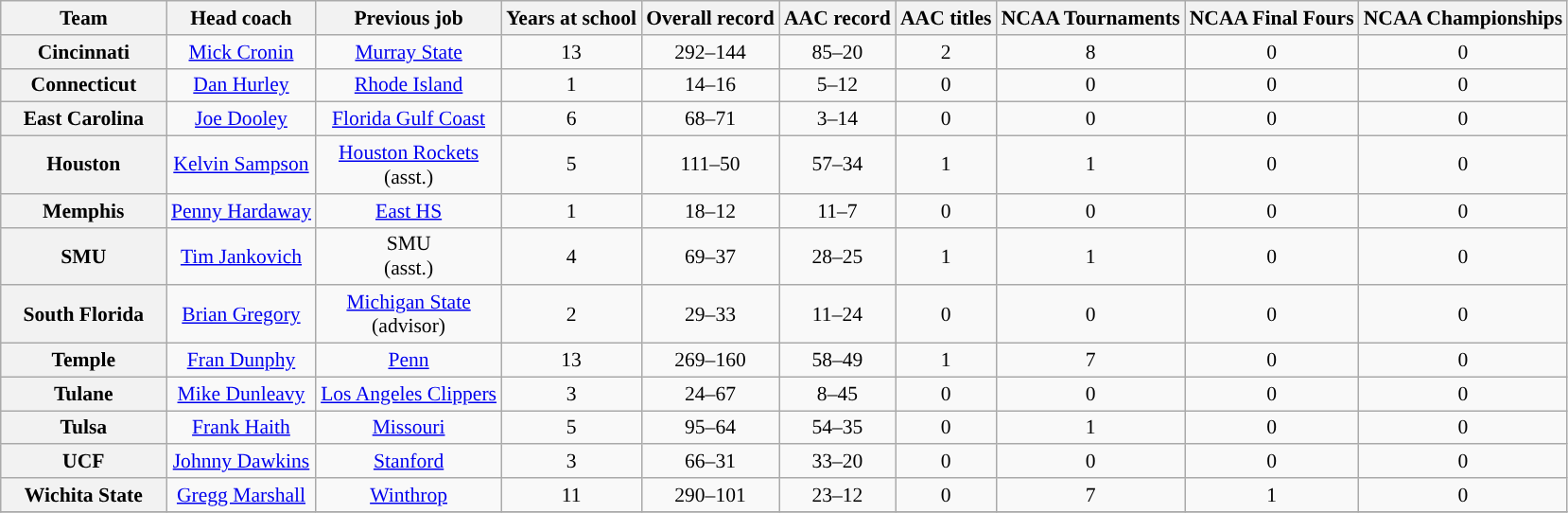<table class="wikitable sortable" style="text-align: center;font-size:90%;">
<tr>
<th width="110">Team</th>
<th>Head coach</th>
<th>Previous job</th>
<th>Years at school</th>
<th>Overall record</th>
<th>AAC record</th>
<th>AAC titles</th>
<th>NCAA Tournaments</th>
<th>NCAA Final Fours</th>
<th>NCAA Championships</th>
</tr>
<tr>
<th style=>Cincinnati</th>
<td><a href='#'>Mick Cronin</a></td>
<td><a href='#'>Murray State</a></td>
<td>13</td>
<td>292–144</td>
<td>85–20</td>
<td>2</td>
<td>8</td>
<td>0</td>
<td>0</td>
</tr>
<tr>
<th style=>Connecticut</th>
<td><a href='#'>Dan Hurley</a></td>
<td><a href='#'>Rhode Island</a></td>
<td>1</td>
<td>14–16</td>
<td>5–12</td>
<td>0</td>
<td>0</td>
<td>0</td>
<td>0</td>
</tr>
<tr>
<th style=>East Carolina</th>
<td><a href='#'>Joe Dooley</a></td>
<td><a href='#'>Florida Gulf Coast</a></td>
<td>6</td>
<td>68–71</td>
<td>3–14</td>
<td>0</td>
<td>0</td>
<td>0</td>
<td>0</td>
</tr>
<tr>
<th>Houston</th>
<td><a href='#'>Kelvin Sampson</a></td>
<td><a href='#'>Houston Rockets</a><br>(asst.)</td>
<td>5</td>
<td>111–50</td>
<td>57–34</td>
<td>1</td>
<td>1</td>
<td>0</td>
<td>0</td>
</tr>
<tr>
<th style=>Memphis</th>
<td><a href='#'>Penny Hardaway</a></td>
<td><a href='#'>East HS</a></td>
<td>1</td>
<td>18–12</td>
<td>11–7</td>
<td>0</td>
<td>0</td>
<td>0</td>
<td>0</td>
</tr>
<tr>
<th style=>SMU</th>
<td><a href='#'>Tim Jankovich</a></td>
<td>SMU<br>(asst.)</td>
<td>4</td>
<td>69–37</td>
<td>28–25</td>
<td>1</td>
<td>1</td>
<td>0</td>
<td>0</td>
</tr>
<tr>
<th style=>South Florida</th>
<td><a href='#'>Brian Gregory</a></td>
<td><a href='#'>Michigan State</a><br>(advisor)</td>
<td>2</td>
<td>29–33</td>
<td>11–24</td>
<td>0</td>
<td>0</td>
<td>0</td>
<td>0</td>
</tr>
<tr>
<th style=>Temple</th>
<td><a href='#'>Fran Dunphy</a></td>
<td><a href='#'>Penn</a></td>
<td>13</td>
<td>269–160</td>
<td>58–49</td>
<td>1</td>
<td>7</td>
<td>0</td>
<td>0</td>
</tr>
<tr>
<th style=>Tulane</th>
<td><a href='#'>Mike Dunleavy</a></td>
<td><a href='#'>Los Angeles Clippers</a></td>
<td>3</td>
<td>24–67</td>
<td>8–45</td>
<td>0</td>
<td>0</td>
<td>0</td>
<td>0</td>
</tr>
<tr>
<th style=>Tulsa</th>
<td><a href='#'>Frank Haith</a></td>
<td><a href='#'>Missouri</a></td>
<td>5</td>
<td>95–64</td>
<td>54–35</td>
<td>0</td>
<td>1</td>
<td>0</td>
<td>0</td>
</tr>
<tr>
<th style=>UCF</th>
<td><a href='#'>Johnny Dawkins</a></td>
<td><a href='#'>Stanford</a></td>
<td>3</td>
<td>66–31</td>
<td>33–20</td>
<td>0</td>
<td>0</td>
<td>0</td>
<td>0</td>
</tr>
<tr>
<th style=>Wichita State</th>
<td><a href='#'>Gregg Marshall</a></td>
<td><a href='#'>Winthrop</a></td>
<td>11</td>
<td>290–101</td>
<td>23–12</td>
<td>0</td>
<td>7</td>
<td>1</td>
<td>0</td>
</tr>
<tr>
</tr>
</table>
